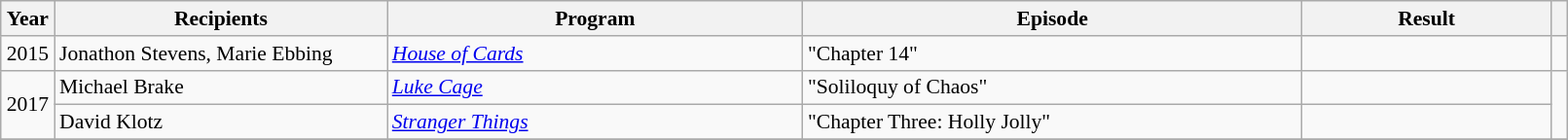<table class="wikitable plainrowheaders" style="font-size: 90%" width=85%>
<tr>
<th scope="col" style="width:2%;">Year</th>
<th scope="col" style="width:20%;">Recipients</th>
<th scope="col" style="width:25%;">Program</th>
<th scope="col" style="width:30%;">Episode</th>
<th scope="col" style="width:15%;">Result</th>
<th scope="col" class="unsortable" style="width:1%;"></th>
</tr>
<tr>
<td style="text-align:center;">2015</td>
<td>Jonathon Stevens, Marie Ebbing</td>
<td><em><a href='#'>House of Cards</a></em></td>
<td>"Chapter 14"</td>
<td></td>
<td style="text-align:center;"></td>
</tr>
<tr>
<td rowspan="2" style="text-align:center;">2017</td>
<td>Michael Brake</td>
<td><em><a href='#'>Luke Cage</a></em></td>
<td>"Soliloquy of Chaos"</td>
<td></td>
<td rowspan="2" style="text-align:center;"></td>
</tr>
<tr>
<td>David Klotz</td>
<td><em><a href='#'>Stranger Things</a></em></td>
<td>"Chapter Three: Holly Jolly"</td>
<td></td>
</tr>
<tr>
</tr>
</table>
